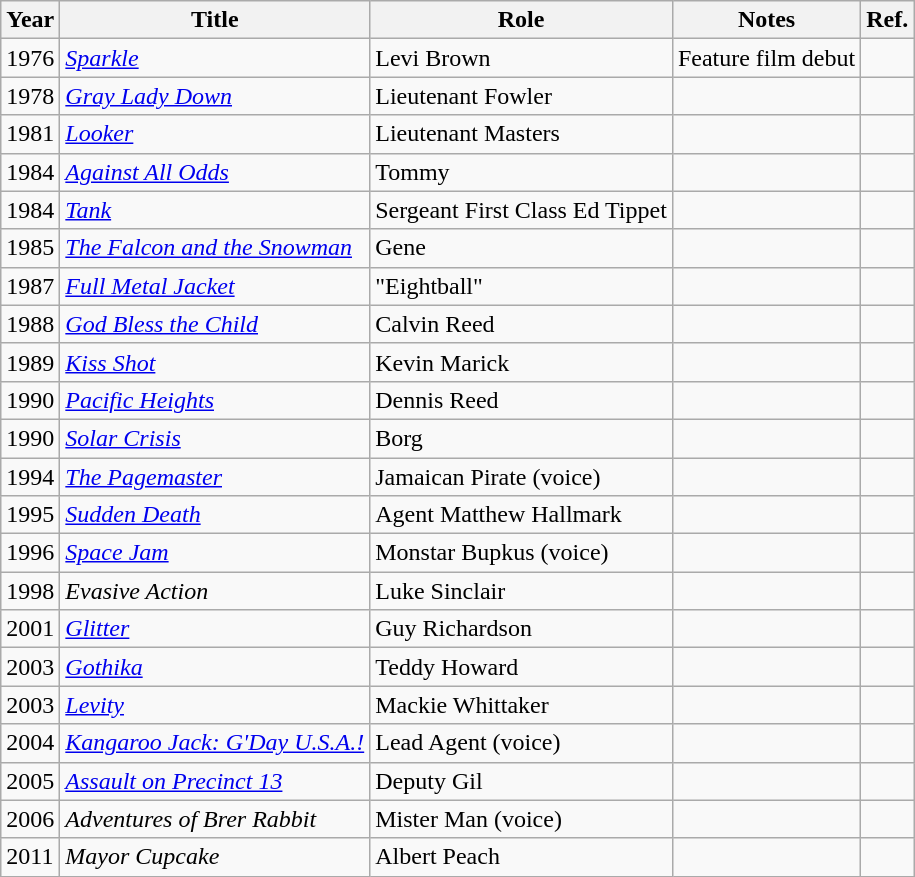<table class="wikitable sortable">
<tr>
<th>Year</th>
<th>Title</th>
<th>Role</th>
<th>Notes</th>
<th class=unsortable>Ref.</th>
</tr>
<tr>
<td>1976</td>
<td><em><a href='#'>Sparkle</a></em></td>
<td>Levi Brown</td>
<td>Feature film debut</td>
<td></td>
</tr>
<tr>
<td>1978</td>
<td><em><a href='#'>Gray Lady Down</a></em></td>
<td>Lieutenant Fowler</td>
<td></td>
<td></td>
</tr>
<tr>
<td>1981</td>
<td><em><a href='#'>Looker</a></em></td>
<td>Lieutenant Masters</td>
<td></td>
<td></td>
</tr>
<tr>
<td>1984</td>
<td><em><a href='#'>Against All Odds</a></em></td>
<td>Tommy</td>
<td></td>
<td></td>
</tr>
<tr>
<td>1984</td>
<td><em><a href='#'>Tank</a></em></td>
<td>Sergeant First Class Ed Tippet</td>
<td></td>
<td></td>
</tr>
<tr>
<td>1985</td>
<td><em><a href='#'>The Falcon and the Snowman</a></em></td>
<td>Gene</td>
<td></td>
<td></td>
</tr>
<tr>
<td>1987</td>
<td><em><a href='#'>Full Metal Jacket</a></em></td>
<td>"Eightball"</td>
<td></td>
<td></td>
</tr>
<tr>
<td>1988</td>
<td><em><a href='#'>God Bless the Child</a></em></td>
<td>Calvin Reed</td>
<td></td>
<td></td>
</tr>
<tr>
<td>1989</td>
<td><em><a href='#'>Kiss Shot</a></em></td>
<td>Kevin Marick</td>
<td></td>
<td></td>
</tr>
<tr>
<td>1990</td>
<td><em><a href='#'>Pacific Heights</a></em></td>
<td>Dennis Reed</td>
<td></td>
<td></td>
</tr>
<tr>
<td>1990</td>
<td><em><a href='#'>Solar Crisis</a></em></td>
<td>Borg</td>
<td></td>
<td></td>
</tr>
<tr>
<td>1994</td>
<td><em><a href='#'>The Pagemaster</a></em></td>
<td>Jamaican Pirate (voice)</td>
<td></td>
<td></td>
</tr>
<tr>
<td>1995</td>
<td><em><a href='#'>Sudden Death</a></em></td>
<td>Agent Matthew Hallmark</td>
<td></td>
<td></td>
</tr>
<tr>
<td>1996</td>
<td><em><a href='#'>Space Jam</a></em></td>
<td>Monstar Bupkus (voice)</td>
<td></td>
<td></td>
</tr>
<tr>
<td>1998</td>
<td><em>Evasive Action</em></td>
<td>Luke Sinclair</td>
<td></td>
<td></td>
</tr>
<tr>
<td>2001</td>
<td><em><a href='#'>Glitter</a></em></td>
<td>Guy Richardson</td>
<td></td>
<td></td>
</tr>
<tr>
<td>2003</td>
<td><em><a href='#'>Gothika</a></em></td>
<td>Teddy Howard</td>
<td></td>
<td></td>
</tr>
<tr>
<td>2003</td>
<td><em><a href='#'>Levity</a></em></td>
<td>Mackie Whittaker</td>
<td></td>
<td></td>
</tr>
<tr>
<td>2004</td>
<td><em><a href='#'>Kangaroo Jack: G'Day U.S.A.!</a></em></td>
<td>Lead Agent (voice)</td>
<td></td>
<td></td>
</tr>
<tr>
<td>2005</td>
<td><em><a href='#'>Assault on Precinct 13</a></em></td>
<td>Deputy Gil</td>
<td></td>
<td></td>
</tr>
<tr>
<td>2006</td>
<td><em>Adventures of Brer Rabbit</em></td>
<td>Mister Man (voice)</td>
<td></td>
<td></td>
</tr>
<tr>
<td>2011</td>
<td><em>Mayor Cupcake</em></td>
<td>Albert Peach</td>
<td></td>
<td></td>
</tr>
</table>
